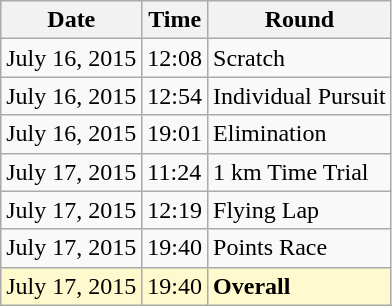<table class="wikitable">
<tr>
<th>Date</th>
<th>Time</th>
<th>Round</th>
</tr>
<tr>
<td>July 16, 2015</td>
<td>12:08</td>
<td>Scratch</td>
</tr>
<tr>
<td>July 16, 2015</td>
<td>12:54</td>
<td>Individual Pursuit</td>
</tr>
<tr>
<td>July 16, 2015</td>
<td>19:01</td>
<td>Elimination</td>
</tr>
<tr>
<td>July 17, 2015</td>
<td>11:24</td>
<td>1 km Time Trial</td>
</tr>
<tr>
<td>July 17, 2015</td>
<td>12:19</td>
<td>Flying Lap</td>
</tr>
<tr>
<td>July 17, 2015</td>
<td>19:40</td>
<td>Points Race</td>
</tr>
<tr style=background:lemonchiffon>
<td>July 17, 2015</td>
<td>19:40</td>
<td><strong>Overall</strong></td>
</tr>
</table>
